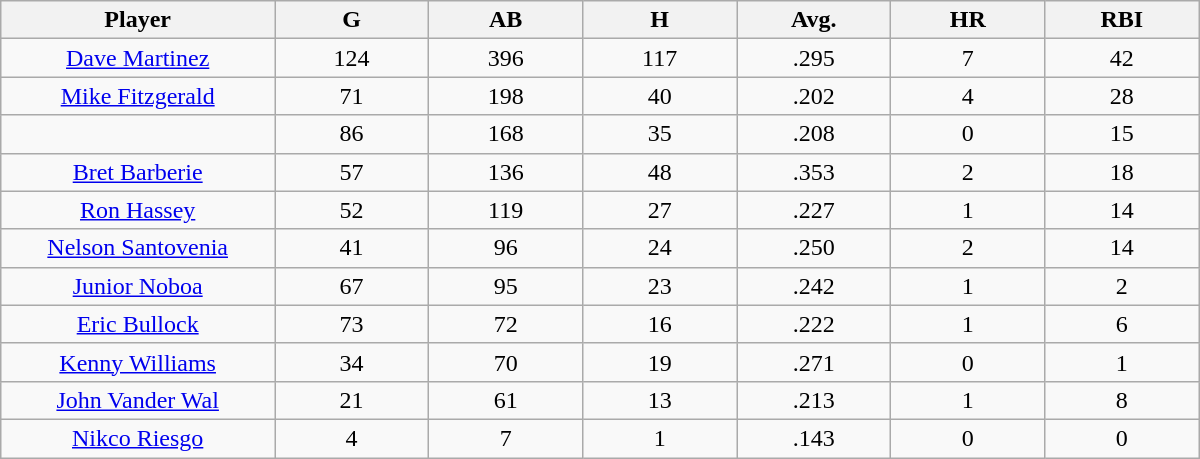<table class="wikitable sortable">
<tr>
<th bgcolor="#DDDDFF" width="16%">Player</th>
<th bgcolor="#DDDDFF" width="9%">G</th>
<th bgcolor="#DDDDFF" width="9%">AB</th>
<th bgcolor="#DDDDFF" width="9%">H</th>
<th bgcolor="#DDDDFF" width="9%">Avg.</th>
<th bgcolor="#DDDDFF" width="9%">HR</th>
<th bgcolor="#DDDDFF" width="9%">RBI</th>
</tr>
<tr align="center">
<td><a href='#'>Dave Martinez</a></td>
<td>124</td>
<td>396</td>
<td>117</td>
<td>.295</td>
<td>7</td>
<td>42</td>
</tr>
<tr align=center>
<td><a href='#'>Mike Fitzgerald</a></td>
<td>71</td>
<td>198</td>
<td>40</td>
<td>.202</td>
<td>4</td>
<td>28</td>
</tr>
<tr align=center>
<td></td>
<td>86</td>
<td>168</td>
<td>35</td>
<td>.208</td>
<td>0</td>
<td>15</td>
</tr>
<tr align="center">
<td><a href='#'>Bret Barberie</a></td>
<td>57</td>
<td>136</td>
<td>48</td>
<td>.353</td>
<td>2</td>
<td>18</td>
</tr>
<tr align=center>
<td><a href='#'>Ron Hassey</a></td>
<td>52</td>
<td>119</td>
<td>27</td>
<td>.227</td>
<td>1</td>
<td>14</td>
</tr>
<tr align=center>
<td><a href='#'>Nelson Santovenia</a></td>
<td>41</td>
<td>96</td>
<td>24</td>
<td>.250</td>
<td>2</td>
<td>14</td>
</tr>
<tr align=center>
<td><a href='#'>Junior Noboa</a></td>
<td>67</td>
<td>95</td>
<td>23</td>
<td>.242</td>
<td>1</td>
<td>2</td>
</tr>
<tr align=center>
<td><a href='#'>Eric Bullock</a></td>
<td>73</td>
<td>72</td>
<td>16</td>
<td>.222</td>
<td>1</td>
<td>6</td>
</tr>
<tr align=center>
<td><a href='#'>Kenny Williams</a></td>
<td>34</td>
<td>70</td>
<td>19</td>
<td>.271</td>
<td>0</td>
<td>1</td>
</tr>
<tr align=center>
<td><a href='#'>John Vander Wal</a></td>
<td>21</td>
<td>61</td>
<td>13</td>
<td>.213</td>
<td>1</td>
<td>8</td>
</tr>
<tr align=center>
<td><a href='#'>Nikco Riesgo</a></td>
<td>4</td>
<td>7</td>
<td>1</td>
<td>.143</td>
<td>0</td>
<td>0</td>
</tr>
</table>
